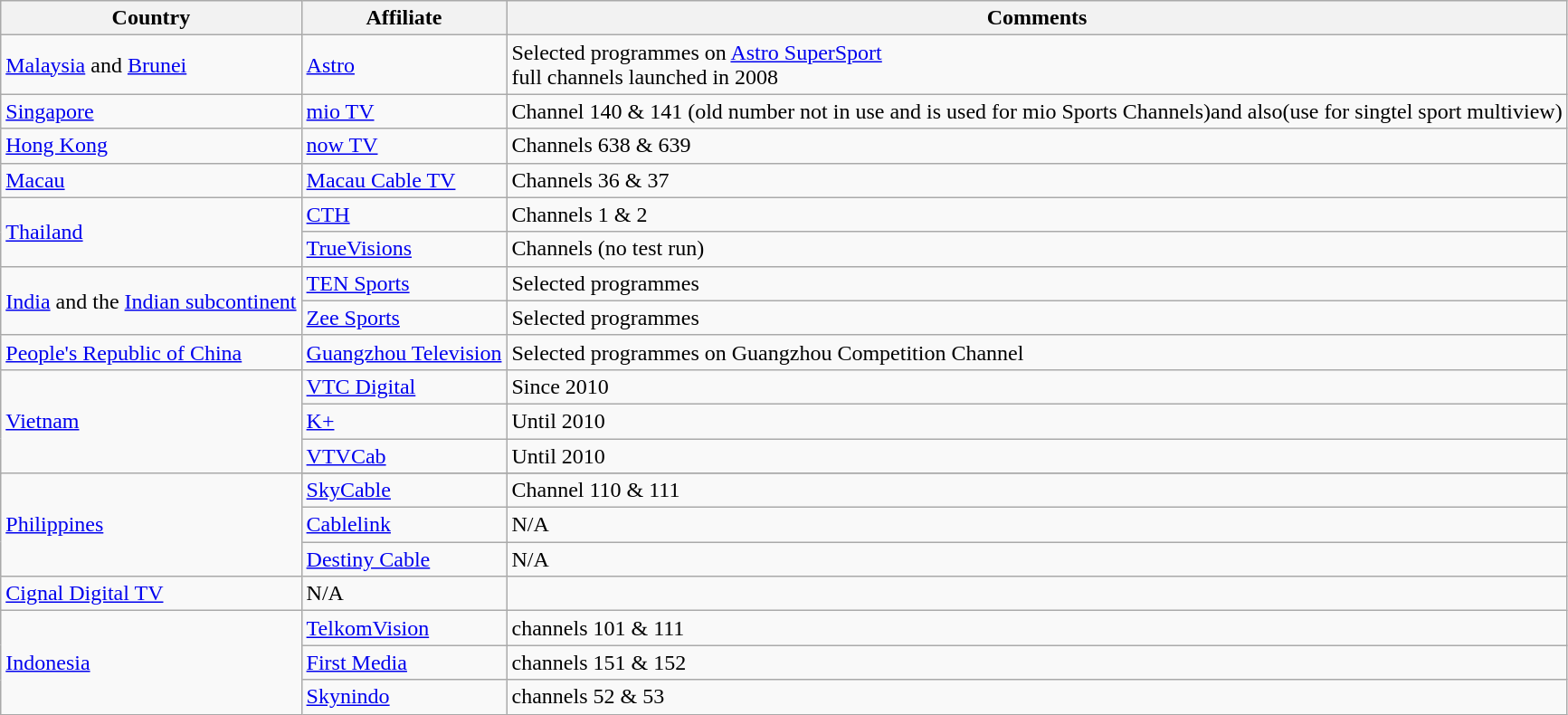<table class="wikitable">
<tr>
<th>Country</th>
<th>Affiliate</th>
<th>Comments</th>
</tr>
<tr>
<td><a href='#'>Malaysia</a> and <a href='#'>Brunei</a></td>
<td><a href='#'>Astro</a></td>
<td>Selected programmes on <a href='#'>Astro SuperSport</a> <br> full channels launched in 2008</td>
</tr>
<tr>
<td><a href='#'>Singapore</a></td>
<td><a href='#'>mio TV</a></td>
<td>Channel 140 & 141 (old number not in use and is used for mio Sports Channels)and also(use for singtel sport multiview)</td>
</tr>
<tr>
<td><a href='#'>Hong Kong</a></td>
<td><a href='#'>now TV</a></td>
<td>Channels 638 & 639</td>
</tr>
<tr>
<td><a href='#'>Macau</a></td>
<td><a href='#'>Macau Cable TV</a></td>
<td>Channels 36 & 37</td>
</tr>
<tr>
<td rowspan=2><a href='#'>Thailand</a></td>
<td><a href='#'>CTH</a></td>
<td>Channels 1 & 2</td>
</tr>
<tr>
<td><a href='#'>TrueVisions</a></td>
<td>Channels (no test run)</td>
</tr>
<tr>
<td rowspan=2><a href='#'>India</a> and the <a href='#'>Indian subcontinent</a></td>
<td><a href='#'>TEN Sports</a></td>
<td>Selected programmes</td>
</tr>
<tr>
<td><a href='#'>Zee Sports</a></td>
<td>Selected programmes</td>
</tr>
<tr>
<td><a href='#'>People's Republic of China</a></td>
<td><a href='#'>Guangzhou Television</a></td>
<td>Selected programmes on Guangzhou Competition Channel</td>
</tr>
<tr>
<td rowspan=3><a href='#'>Vietnam</a></td>
<td><a href='#'>VTC Digital</a></td>
<td>Since 2010</td>
</tr>
<tr>
<td><a href='#'>K+</a></td>
<td>Until 2010</td>
</tr>
<tr>
<td><a href='#'>VTVCab</a></td>
<td>Until 2010</td>
</tr>
<tr>
<td rowspan=4><a href='#'>Philippines</a></td>
</tr>
<tr>
<td><a href='#'>SkyCable</a></td>
<td>Channel 110 & 111</td>
</tr>
<tr>
<td><a href='#'>Cablelink</a></td>
<td>N/A</td>
</tr>
<tr>
<td><a href='#'>Destiny Cable</a></td>
<td>N/A</td>
</tr>
<tr>
<td><a href='#'>Cignal Digital TV</a></td>
<td>N/A</td>
</tr>
<tr>
<td rowspan=4><a href='#'>Indonesia</a></td>
<td><a href='#'>TelkomVision</a></td>
<td>channels 101 & 111</td>
</tr>
<tr>
<td><a href='#'>First Media</a></td>
<td>channels 151 & 152</td>
</tr>
<tr>
<td><a href='#'>Skynindo</a></td>
<td>channels 52 & 53</td>
</tr>
</table>
